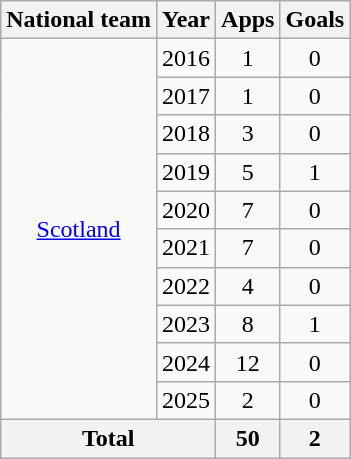<table class=wikitable style="text-align: center;">
<tr>
<th>National team</th>
<th>Year</th>
<th>Apps</th>
<th>Goals</th>
</tr>
<tr>
<td rowspan="10"><a href='#'>Scotland</a></td>
<td>2016</td>
<td>1</td>
<td>0</td>
</tr>
<tr>
<td>2017</td>
<td>1</td>
<td>0</td>
</tr>
<tr>
<td>2018</td>
<td>3</td>
<td>0</td>
</tr>
<tr>
<td>2019</td>
<td>5</td>
<td>1</td>
</tr>
<tr>
<td>2020</td>
<td>7</td>
<td>0</td>
</tr>
<tr>
<td>2021</td>
<td>7</td>
<td>0</td>
</tr>
<tr>
<td>2022</td>
<td>4</td>
<td>0</td>
</tr>
<tr>
<td>2023</td>
<td>8</td>
<td>1</td>
</tr>
<tr>
<td>2024</td>
<td>12</td>
<td>0</td>
</tr>
<tr>
<td>2025</td>
<td>2</td>
<td>0</td>
</tr>
<tr>
<th colspan="2">Total</th>
<th>50</th>
<th>2</th>
</tr>
</table>
